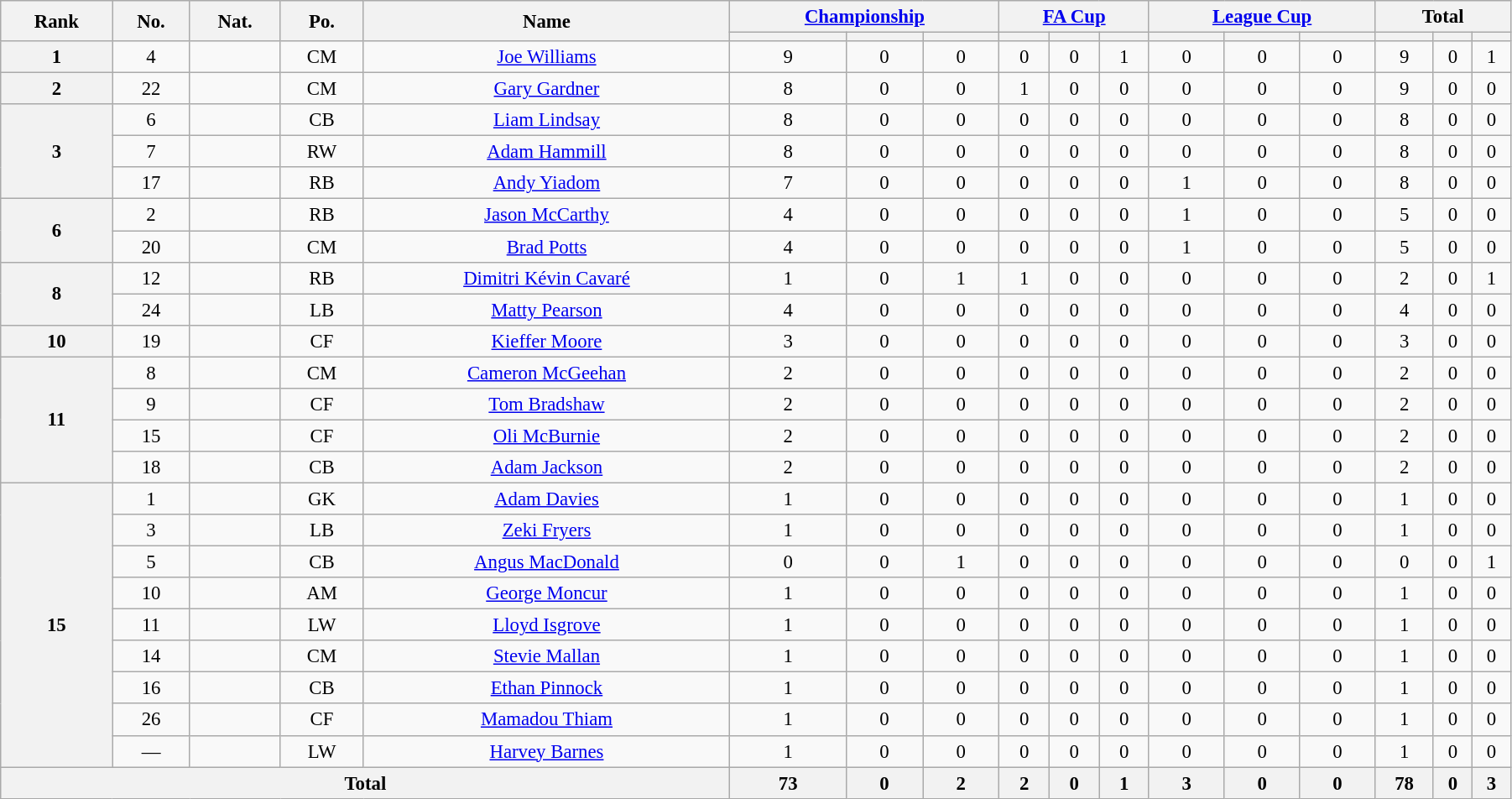<table class="wikitable" style="text-align:center; font-size:95%; width:95%;">
<tr>
<th rowspan=2>Rank</th>
<th rowspan=2>No.</th>
<th rowspan=2>Nat.</th>
<th rowspan=2>Po.</th>
<th rowspan=2>Name</th>
<th colspan=3><a href='#'>Championship</a></th>
<th colspan=3><a href='#'>FA Cup</a></th>
<th colspan=3><a href='#'>League Cup</a></th>
<th colspan=3>Total</th>
</tr>
<tr>
<th></th>
<th></th>
<th></th>
<th></th>
<th></th>
<th></th>
<th></th>
<th></th>
<th></th>
<th></th>
<th></th>
<th></th>
</tr>
<tr>
<th rowspan=1>1</th>
<td>4</td>
<td></td>
<td>CM</td>
<td><a href='#'>Joe Williams</a></td>
<td>9</td>
<td>0</td>
<td>0</td>
<td>0</td>
<td>0</td>
<td>1</td>
<td>0</td>
<td>0</td>
<td>0</td>
<td>9</td>
<td>0</td>
<td>1</td>
</tr>
<tr>
<th rowspan=1>2</th>
<td>22</td>
<td></td>
<td>CM</td>
<td><a href='#'>Gary Gardner</a></td>
<td>8</td>
<td>0</td>
<td>0</td>
<td>1</td>
<td>0</td>
<td>0</td>
<td>0</td>
<td>0</td>
<td>0</td>
<td>9</td>
<td>0</td>
<td>0</td>
</tr>
<tr>
<th rowspan=3>3</th>
<td>6</td>
<td></td>
<td>CB</td>
<td><a href='#'>Liam Lindsay</a></td>
<td>8</td>
<td>0</td>
<td>0</td>
<td>0</td>
<td>0</td>
<td>0</td>
<td>0</td>
<td>0</td>
<td>0</td>
<td>8</td>
<td>0</td>
<td>0</td>
</tr>
<tr>
<td>7</td>
<td></td>
<td>RW</td>
<td><a href='#'>Adam Hammill</a></td>
<td>8</td>
<td>0</td>
<td>0</td>
<td>0</td>
<td>0</td>
<td>0</td>
<td>0</td>
<td>0</td>
<td>0</td>
<td>8</td>
<td>0</td>
<td>0</td>
</tr>
<tr>
<td>17</td>
<td></td>
<td>RB</td>
<td><a href='#'>Andy Yiadom</a></td>
<td>7</td>
<td>0</td>
<td>0</td>
<td>0</td>
<td>0</td>
<td>0</td>
<td>1</td>
<td>0</td>
<td>0</td>
<td>8</td>
<td>0</td>
<td>0</td>
</tr>
<tr>
<th rowspan=2>6</th>
<td>2</td>
<td></td>
<td>RB</td>
<td><a href='#'>Jason McCarthy</a></td>
<td>4</td>
<td>0</td>
<td>0</td>
<td>0</td>
<td>0</td>
<td>0</td>
<td>1</td>
<td>0</td>
<td>0</td>
<td>5</td>
<td>0</td>
<td>0</td>
</tr>
<tr>
<td>20</td>
<td></td>
<td>CM</td>
<td><a href='#'>Brad Potts</a></td>
<td>4</td>
<td>0</td>
<td>0</td>
<td>0</td>
<td>0</td>
<td>0</td>
<td>1</td>
<td>0</td>
<td>0</td>
<td>5</td>
<td>0</td>
<td>0</td>
</tr>
<tr>
<th rowspan=2>8</th>
<td>12</td>
<td></td>
<td>RB</td>
<td><a href='#'>Dimitri Kévin Cavaré</a></td>
<td>1</td>
<td>0</td>
<td>1</td>
<td>1</td>
<td>0</td>
<td>0</td>
<td>0</td>
<td>0</td>
<td>0</td>
<td>2</td>
<td>0</td>
<td>1</td>
</tr>
<tr>
<td>24</td>
<td></td>
<td>LB</td>
<td><a href='#'>Matty Pearson</a></td>
<td>4</td>
<td>0</td>
<td>0</td>
<td>0</td>
<td>0</td>
<td>0</td>
<td>0</td>
<td>0</td>
<td>0</td>
<td>4</td>
<td>0</td>
<td>0</td>
</tr>
<tr>
<th rowspan=1>10</th>
<td>19</td>
<td></td>
<td>CF</td>
<td><a href='#'>Kieffer Moore</a></td>
<td>3</td>
<td>0</td>
<td>0</td>
<td>0</td>
<td>0</td>
<td>0</td>
<td>0</td>
<td>0</td>
<td>0</td>
<td>3</td>
<td>0</td>
<td>0</td>
</tr>
<tr>
<th rowspan=4>11</th>
<td>8</td>
<td></td>
<td>CM</td>
<td><a href='#'>Cameron McGeehan</a></td>
<td>2</td>
<td>0</td>
<td>0</td>
<td>0</td>
<td>0</td>
<td>0</td>
<td>0</td>
<td>0</td>
<td>0</td>
<td>2</td>
<td>0</td>
<td>0</td>
</tr>
<tr>
<td>9</td>
<td></td>
<td>CF</td>
<td><a href='#'>Tom Bradshaw</a></td>
<td>2</td>
<td>0</td>
<td>0</td>
<td>0</td>
<td>0</td>
<td>0</td>
<td>0</td>
<td>0</td>
<td>0</td>
<td>2</td>
<td>0</td>
<td>0</td>
</tr>
<tr>
<td>15</td>
<td></td>
<td>CF</td>
<td><a href='#'>Oli McBurnie</a></td>
<td>2</td>
<td>0</td>
<td>0</td>
<td>0</td>
<td>0</td>
<td>0</td>
<td>0</td>
<td>0</td>
<td>0</td>
<td>2</td>
<td>0</td>
<td>0</td>
</tr>
<tr>
<td>18</td>
<td></td>
<td>CB</td>
<td><a href='#'>Adam Jackson</a></td>
<td>2</td>
<td>0</td>
<td>0</td>
<td>0</td>
<td>0</td>
<td>0</td>
<td>0</td>
<td>0</td>
<td>0</td>
<td>2</td>
<td>0</td>
<td>0</td>
</tr>
<tr>
<th rowspan=9>15</th>
<td>1</td>
<td></td>
<td>GK</td>
<td><a href='#'>Adam Davies</a></td>
<td>1</td>
<td>0</td>
<td>0</td>
<td>0</td>
<td>0</td>
<td>0</td>
<td>0</td>
<td>0</td>
<td>0</td>
<td>1</td>
<td>0</td>
<td>0</td>
</tr>
<tr>
<td>3</td>
<td></td>
<td>LB</td>
<td><a href='#'>Zeki Fryers</a></td>
<td>1</td>
<td>0</td>
<td>0</td>
<td>0</td>
<td>0</td>
<td>0</td>
<td>0</td>
<td>0</td>
<td>0</td>
<td>1</td>
<td>0</td>
<td>0</td>
</tr>
<tr>
<td>5</td>
<td></td>
<td>CB</td>
<td><a href='#'>Angus MacDonald</a></td>
<td>0</td>
<td>0</td>
<td>1</td>
<td>0</td>
<td>0</td>
<td>0</td>
<td>0</td>
<td>0</td>
<td>0</td>
<td>0</td>
<td>0</td>
<td>1</td>
</tr>
<tr>
<td>10</td>
<td></td>
<td>AM</td>
<td><a href='#'>George Moncur</a></td>
<td>1</td>
<td>0</td>
<td>0</td>
<td>0</td>
<td>0</td>
<td>0</td>
<td>0</td>
<td>0</td>
<td>0</td>
<td>1</td>
<td>0</td>
<td>0</td>
</tr>
<tr>
<td>11</td>
<td></td>
<td>LW</td>
<td><a href='#'>Lloyd Isgrove</a></td>
<td>1</td>
<td>0</td>
<td>0</td>
<td>0</td>
<td>0</td>
<td>0</td>
<td>0</td>
<td>0</td>
<td>0</td>
<td>1</td>
<td>0</td>
<td>0</td>
</tr>
<tr>
<td>14</td>
<td></td>
<td>CM</td>
<td><a href='#'>Stevie Mallan</a></td>
<td>1</td>
<td>0</td>
<td>0</td>
<td>0</td>
<td>0</td>
<td>0</td>
<td>0</td>
<td>0</td>
<td>0</td>
<td>1</td>
<td>0</td>
<td>0</td>
</tr>
<tr>
<td>16</td>
<td></td>
<td>CB</td>
<td><a href='#'>Ethan Pinnock</a></td>
<td>1</td>
<td>0</td>
<td>0</td>
<td>0</td>
<td>0</td>
<td>0</td>
<td>0</td>
<td>0</td>
<td>0</td>
<td>1</td>
<td>0</td>
<td>0</td>
</tr>
<tr>
<td>26</td>
<td></td>
<td>CF</td>
<td><a href='#'>Mamadou Thiam</a></td>
<td>1</td>
<td>0</td>
<td>0</td>
<td>0</td>
<td>0</td>
<td>0</td>
<td>0</td>
<td>0</td>
<td>0</td>
<td>1</td>
<td>0</td>
<td>0</td>
</tr>
<tr>
<td>—</td>
<td></td>
<td>LW</td>
<td><a href='#'>Harvey Barnes</a></td>
<td>1</td>
<td>0</td>
<td>0</td>
<td>0</td>
<td>0</td>
<td>0</td>
<td>0</td>
<td>0</td>
<td>0</td>
<td>1</td>
<td>0</td>
<td>0</td>
</tr>
<tr>
<th colspan=5>Total</th>
<th>73</th>
<th>0</th>
<th>2</th>
<th>2</th>
<th>0</th>
<th>1</th>
<th>3</th>
<th>0</th>
<th>0</th>
<th>78</th>
<th>0</th>
<th>3</th>
</tr>
</table>
